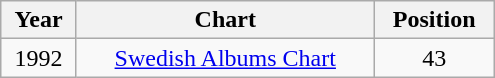<table class="wikitable" width="330px">
<tr>
<th align="center">Year</th>
<th align="center">Chart</th>
<th align="center">Position</th>
</tr>
<tr>
<td align="center">1992</td>
<td align="center"><a href='#'>Swedish Albums Chart</a></td>
<td align="center">43</td>
</tr>
</table>
